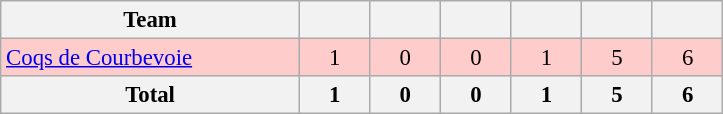<table class="wikitable" style="font-size:95%; text-align:center">
<tr>
<th width=192>Team</th>
<th width=40></th>
<th width=40></th>
<th width=40></th>
<th width=40></th>
<th width=40></th>
<th width=40></th>
</tr>
<tr style="background:#ffcccc;">
<td align=left> <a href='#'>Coqs de Courbevoie</a></td>
<td>1</td>
<td>0</td>
<td>0</td>
<td>1</td>
<td>5</td>
<td>6</td>
</tr>
<tr>
<th>Total</th>
<th>1</th>
<th>0</th>
<th>0</th>
<th>1</th>
<th>5</th>
<th>6</th>
</tr>
</table>
